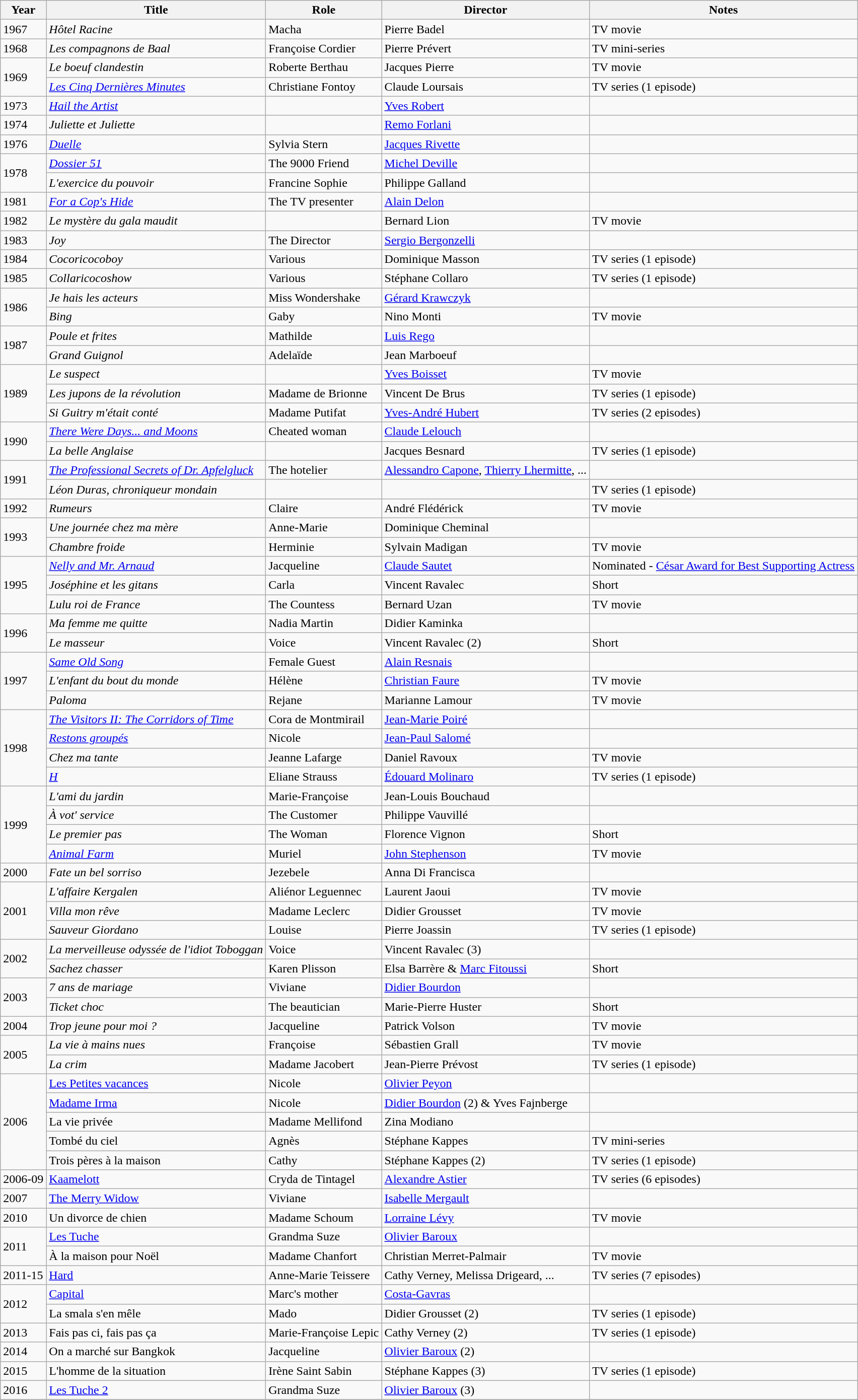<table class="wikitable">
<tr>
<th>Year</th>
<th>Title</th>
<th>Role</th>
<th>Director</th>
<th>Notes</th>
</tr>
<tr>
<td rowspan=1>1967</td>
<td><em>Hôtel Racine</em></td>
<td>Macha</td>
<td>Pierre Badel</td>
<td>TV movie</td>
</tr>
<tr>
<td rowspan=1>1968</td>
<td><em>Les compagnons de Baal</em></td>
<td>Françoise Cordier</td>
<td>Pierre Prévert</td>
<td>TV mini-series</td>
</tr>
<tr>
<td rowspan=2>1969</td>
<td><em>Le boeuf clandestin</em></td>
<td>Roberte Berthau</td>
<td>Jacques Pierre</td>
<td>TV movie</td>
</tr>
<tr>
<td><em><a href='#'>Les Cinq Dernières Minutes</a></em></td>
<td>Christiane Fontoy</td>
<td>Claude Loursais</td>
<td>TV series (1 episode)</td>
</tr>
<tr>
<td rowspan=1>1973</td>
<td><em><a href='#'>Hail the Artist</a></em></td>
<td></td>
<td><a href='#'>Yves Robert</a></td>
<td></td>
</tr>
<tr>
<td rowspan=1>1974</td>
<td><em>Juliette et Juliette</em></td>
<td></td>
<td><a href='#'>Remo Forlani</a></td>
<td></td>
</tr>
<tr>
<td rowspan=1>1976</td>
<td><em><a href='#'>Duelle</a></em></td>
<td>Sylvia Stern</td>
<td><a href='#'>Jacques Rivette</a></td>
<td></td>
</tr>
<tr>
<td rowspan=2>1978</td>
<td><em><a href='#'>Dossier 51</a></em></td>
<td>The 9000 Friend</td>
<td><a href='#'>Michel Deville</a></td>
<td></td>
</tr>
<tr>
<td><em>L'exercice du pouvoir</em></td>
<td>Francine Sophie</td>
<td>Philippe Galland</td>
<td></td>
</tr>
<tr>
<td rowspan=1>1981</td>
<td><em><a href='#'>For a Cop's Hide</a></em></td>
<td>The TV presenter</td>
<td><a href='#'>Alain Delon</a></td>
<td></td>
</tr>
<tr>
<td rowspan=1>1982</td>
<td><em>Le mystère du gala maudit</em></td>
<td></td>
<td>Bernard Lion</td>
<td>TV movie</td>
</tr>
<tr>
<td rowspan=1>1983</td>
<td><em>Joy</em></td>
<td>The Director</td>
<td><a href='#'>Sergio Bergonzelli</a></td>
<td></td>
</tr>
<tr>
<td rowspan=1>1984</td>
<td><em>Cocoricocoboy</em></td>
<td>Various</td>
<td>Dominique Masson</td>
<td>TV series (1 episode)</td>
</tr>
<tr>
<td rowspan=1>1985</td>
<td><em>Collaricocoshow</em></td>
<td>Various</td>
<td>Stéphane Collaro</td>
<td>TV series (1 episode)</td>
</tr>
<tr>
<td rowspan=2>1986</td>
<td><em>Je hais les acteurs</em></td>
<td>Miss Wondershake</td>
<td><a href='#'>Gérard Krawczyk</a></td>
<td></td>
</tr>
<tr>
<td><em>Bing</em></td>
<td>Gaby</td>
<td>Nino Monti</td>
<td>TV movie</td>
</tr>
<tr>
<td rowspan=2>1987</td>
<td><em>Poule et frites</em></td>
<td>Mathilde</td>
<td><a href='#'>Luis Rego</a></td>
<td></td>
</tr>
<tr>
<td><em>Grand Guignol</em></td>
<td>Adelaïde</td>
<td>Jean Marboeuf</td>
<td></td>
</tr>
<tr>
<td rowspan=3>1989</td>
<td><em>Le suspect</em></td>
<td></td>
<td><a href='#'>Yves Boisset</a></td>
<td>TV movie</td>
</tr>
<tr>
<td><em>Les jupons de la révolution</em></td>
<td>Madame de Brionne</td>
<td>Vincent De Brus</td>
<td>TV series (1 episode)</td>
</tr>
<tr>
<td><em>Si Guitry m'était conté</em></td>
<td>Madame Putifat</td>
<td><a href='#'>Yves-André Hubert</a></td>
<td>TV series (2 episodes)</td>
</tr>
<tr>
<td rowspan=2>1990</td>
<td><em><a href='#'>There Were Days... and Moons</a></em></td>
<td>Cheated woman</td>
<td><a href='#'>Claude Lelouch</a></td>
<td></td>
</tr>
<tr>
<td><em>La belle Anglaise</em></td>
<td></td>
<td>Jacques Besnard</td>
<td>TV series (1 episode)</td>
</tr>
<tr>
<td rowspan=2>1991</td>
<td><em><a href='#'>The Professional Secrets of Dr. Apfelgluck</a></em></td>
<td>The hotelier</td>
<td><a href='#'>Alessandro Capone</a>, <a href='#'>Thierry Lhermitte</a>, ...</td>
<td></td>
</tr>
<tr>
<td><em>Léon Duras, chroniqueur mondain</em></td>
<td></td>
<td></td>
<td>TV series (1 episode)</td>
</tr>
<tr>
<td rowspan=1>1992</td>
<td><em>Rumeurs</em></td>
<td>Claire</td>
<td>André Flédérick</td>
<td>TV movie</td>
</tr>
<tr>
<td rowspan=2>1993</td>
<td><em>Une journée chez ma mère</em></td>
<td>Anne-Marie</td>
<td>Dominique Cheminal</td>
<td></td>
</tr>
<tr>
<td><em>Chambre froide</em></td>
<td>Herminie</td>
<td>Sylvain Madigan</td>
<td>TV movie</td>
</tr>
<tr>
<td rowspan=3>1995</td>
<td><em><a href='#'>Nelly and Mr. Arnaud</a></em></td>
<td>Jacqueline</td>
<td><a href='#'>Claude Sautet</a></td>
<td>Nominated - <a href='#'>César Award for Best Supporting Actress</a></td>
</tr>
<tr>
<td><em>Joséphine et les gitans</em></td>
<td>Carla</td>
<td>Vincent Ravalec</td>
<td>Short</td>
</tr>
<tr>
<td><em>Lulu roi de France</em></td>
<td>The Countess</td>
<td>Bernard Uzan</td>
<td>TV movie</td>
</tr>
<tr>
<td rowspan=2>1996</td>
<td><em>Ma femme me quitte</em></td>
<td>Nadia Martin</td>
<td>Didier Kaminka</td>
<td></td>
</tr>
<tr>
<td><em>Le masseur</em></td>
<td>Voice</td>
<td>Vincent Ravalec (2)</td>
<td>Short</td>
</tr>
<tr>
<td rowspan=3>1997</td>
<td><em><a href='#'>Same Old Song</a></em></td>
<td>Female Guest</td>
<td><a href='#'>Alain Resnais</a></td>
<td></td>
</tr>
<tr>
<td><em>L'enfant du bout du monde</em></td>
<td>Hélène</td>
<td><a href='#'>Christian Faure</a></td>
<td>TV movie</td>
</tr>
<tr>
<td><em>Paloma</em></td>
<td>Rejane</td>
<td>Marianne Lamour</td>
<td>TV movie</td>
</tr>
<tr>
<td rowspan=4>1998</td>
<td><em><a href='#'>The Visitors II: The Corridors of Time</a></em></td>
<td>Cora de Montmirail</td>
<td><a href='#'>Jean-Marie Poiré</a></td>
<td></td>
</tr>
<tr>
<td><em><a href='#'>Restons groupés</a></em></td>
<td>Nicole</td>
<td><a href='#'>Jean-Paul Salomé</a></td>
<td></td>
</tr>
<tr>
<td><em>Chez ma tante</em></td>
<td>Jeanne Lafarge</td>
<td>Daniel Ravoux</td>
<td>TV movie</td>
</tr>
<tr>
<td><em><a href='#'>H</a></em></td>
<td>Eliane Strauss</td>
<td><a href='#'>Édouard Molinaro</a></td>
<td>TV series (1 episode)</td>
</tr>
<tr>
<td rowspan=4>1999</td>
<td><em>L'ami du jardin</em></td>
<td>Marie-Françoise</td>
<td>Jean-Louis Bouchaud</td>
<td></td>
</tr>
<tr>
<td><em>À vot' service</em></td>
<td>The Customer</td>
<td>Philippe Vauvillé</td>
<td></td>
</tr>
<tr>
<td><em>Le premier pas</em></td>
<td>The Woman</td>
<td>Florence Vignon</td>
<td>Short</td>
</tr>
<tr>
<td><em><a href='#'>Animal Farm</a></em></td>
<td>Muriel</td>
<td><a href='#'>John Stephenson</a></td>
<td>TV movie</td>
</tr>
<tr>
<td rowspan=1>2000</td>
<td><em>Fate un bel sorriso</em></td>
<td>Jezebele</td>
<td>Anna Di Francisca</td>
<td></td>
</tr>
<tr>
<td rowspan=3>2001</td>
<td><em>L'affaire Kergalen</em></td>
<td>Aliénor Leguennec</td>
<td>Laurent Jaoui</td>
<td>TV movie</td>
</tr>
<tr>
<td><em>Villa mon rêve</em></td>
<td>Madame Leclerc</td>
<td>Didier Grousset</td>
<td>TV movie</td>
</tr>
<tr>
<td><em>Sauveur Giordano</em></td>
<td>Louise</td>
<td>Pierre Joassin</td>
<td>TV series (1 episode)</td>
</tr>
<tr>
<td rowspan=2>2002</td>
<td><em>La merveilleuse odyssée de l'idiot Toboggan</em></td>
<td>Voice</td>
<td>Vincent Ravalec (3)</td>
<td></td>
</tr>
<tr>
<td><em>Sachez chasser</em></td>
<td>Karen Plisson</td>
<td>Elsa Barrère & <a href='#'>Marc Fitoussi</a></td>
<td>Short</td>
</tr>
<tr>
<td rowspan=2>2003</td>
<td><em>7 ans de mariage</em></td>
<td>Viviane</td>
<td><a href='#'>Didier Bourdon</a></td>
<td></td>
</tr>
<tr>
<td><em>Ticket choc</em></td>
<td>The beautician</td>
<td>Marie-Pierre Huster</td>
<td>Short</td>
</tr>
<tr>
<td rowspan=1>2004</td>
<td><em>Trop jeune pour moi ?</em></td>
<td>Jacqueline</td>
<td>Patrick Volson</td>
<td>TV movie</td>
</tr>
<tr>
<td rowspan=2>2005</td>
<td><em>La vie à mains nues</em></td>
<td>Françoise</td>
<td>Sébastien Grall</td>
<td>TV movie</td>
</tr>
<tr>
<td><em>La crim<strong></td>
<td>Madame Jacobert</td>
<td>Jean-Pierre Prévost</td>
<td>TV series (1 episode)</td>
</tr>
<tr>
<td rowspan=5>2006</td>
<td></em><a href='#'>Les Petites vacances</a><em></td>
<td>Nicole</td>
<td><a href='#'>Olivier Peyon</a></td>
<td></td>
</tr>
<tr>
<td></em><a href='#'>Madame Irma</a><em></td>
<td>Nicole</td>
<td><a href='#'>Didier Bourdon</a> (2) & Yves Fajnberge</td>
<td></td>
</tr>
<tr>
<td></em>La vie privée<em></td>
<td>Madame Mellifond</td>
<td>Zina Modiano</td>
<td></td>
</tr>
<tr>
<td></em>Tombé du ciel<em></td>
<td>Agnès</td>
<td>Stéphane Kappes</td>
<td>TV mini-series</td>
</tr>
<tr>
<td></em>Trois pères à la maison<em></td>
<td>Cathy</td>
<td>Stéphane Kappes (2)</td>
<td>TV series (1 episode)</td>
</tr>
<tr>
<td rowspan=1>2006-09</td>
<td></em><a href='#'>Kaamelott</a><em></td>
<td>Cryda de Tintagel</td>
<td><a href='#'>Alexandre Astier</a></td>
<td>TV series (6 episodes)</td>
</tr>
<tr>
<td rowspan=1>2007</td>
<td></em><a href='#'>The Merry Widow</a><em></td>
<td>Viviane</td>
<td><a href='#'>Isabelle Mergault</a></td>
<td></td>
</tr>
<tr>
<td rowspan=1>2010</td>
<td></em>Un divorce de chien<em></td>
<td>Madame Schoum</td>
<td><a href='#'>Lorraine Lévy</a></td>
<td>TV movie</td>
</tr>
<tr>
<td rowspan=2>2011</td>
<td></em><a href='#'>Les Tuche</a><em></td>
<td>Grandma Suze</td>
<td><a href='#'>Olivier Baroux</a></td>
<td></td>
</tr>
<tr>
<td></em>À la maison pour Noël<em></td>
<td>Madame Chanfort</td>
<td>Christian Merret-Palmair</td>
<td>TV movie</td>
</tr>
<tr>
<td rowspan=1>2011-15</td>
<td></em><a href='#'>Hard</a><em></td>
<td>Anne-Marie Teissere</td>
<td>Cathy Verney, Melissa Drigeard, ...</td>
<td>TV series (7 episodes)</td>
</tr>
<tr>
<td rowspan=2>2012</td>
<td></em><a href='#'>Capital</a><em></td>
<td>Marc's mother</td>
<td><a href='#'>Costa-Gavras</a></td>
<td></td>
</tr>
<tr>
<td></em>La smala s'en mêle<em></td>
<td>Mado</td>
<td>Didier Grousset (2)</td>
<td>TV series (1 episode)</td>
</tr>
<tr>
<td rowspan=1>2013</td>
<td></em>Fais pas ci, fais pas ça<em></td>
<td>Marie-Françoise Lepic</td>
<td>Cathy Verney (2)</td>
<td>TV series (1 episode)</td>
</tr>
<tr>
<td rowspan=1>2014</td>
<td></em>On a marché sur Bangkok<em></td>
<td>Jacqueline</td>
<td><a href='#'>Olivier Baroux</a> (2)</td>
<td></td>
</tr>
<tr>
<td rowspan=1>2015</td>
<td></em>L'homme de la situation<em></td>
<td>Irène Saint Sabin</td>
<td>Stéphane Kappes (3)</td>
<td>TV series (1 episode)</td>
</tr>
<tr>
<td rowspan=1>2016</td>
<td></em><a href='#'>Les Tuche 2</a><em></td>
<td>Grandma Suze</td>
<td><a href='#'>Olivier Baroux</a> (3)</td>
<td></td>
</tr>
<tr>
</tr>
</table>
